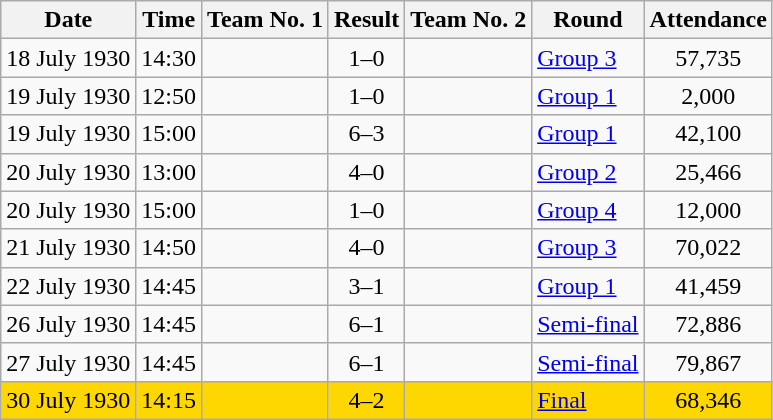<table class="wikitable" style="text-align:left; width: ;">
<tr>
<th>Date</th>
<th>Time</th>
<th>Team No. 1</th>
<th>Result</th>
<th>Team No. 2</th>
<th>Round</th>
<th>Attendance</th>
</tr>
<tr>
<td>18 July 1930</td>
<td>14:30</td>
<td><strong></strong></td>
<td style="text-align:center;">1–0</td>
<td></td>
<td><a href='#'>Group 3</a></td>
<td style="text-align:center;">57,735</td>
</tr>
<tr>
<td>19 July 1930</td>
<td>12:50</td>
<td><strong></strong></td>
<td style="text-align:center;">1–0</td>
<td></td>
<td><a href='#'>Group 1</a></td>
<td style="text-align:center;">2,000</td>
</tr>
<tr>
<td>19 July 1930</td>
<td>15:00</td>
<td><strong></strong></td>
<td style="text-align:center;">6–3</td>
<td></td>
<td><a href='#'>Group 1</a></td>
<td style="text-align:center;">42,100</td>
</tr>
<tr>
<td>20 July 1930</td>
<td>13:00</td>
<td><strong></strong></td>
<td style="text-align:center;">4–0</td>
<td></td>
<td><a href='#'>Group 2</a></td>
<td style="text-align:center;">25,466</td>
</tr>
<tr>
<td>20 July 1930</td>
<td>15:00</td>
<td><strong></strong></td>
<td style="text-align:center;">1–0</td>
<td></td>
<td><a href='#'>Group 4</a></td>
<td style="text-align:center;">12,000</td>
</tr>
<tr>
<td>21 July 1930</td>
<td>14:50</td>
<td><strong></strong></td>
<td style="text-align:center;">4–0</td>
<td></td>
<td><a href='#'>Group 3</a></td>
<td style="text-align:center;">70,022</td>
</tr>
<tr>
<td>22 July 1930</td>
<td>14:45</td>
<td><strong></strong></td>
<td style="text-align:center;">3–1</td>
<td></td>
<td><a href='#'>Group 1</a></td>
<td style="text-align:center;">41,459</td>
</tr>
<tr>
<td>26 July 1930</td>
<td>14:45</td>
<td><strong></strong></td>
<td style="text-align:center;">6–1</td>
<td></td>
<td><a href='#'>Semi-final</a></td>
<td style="text-align:center;">72,886</td>
</tr>
<tr>
<td>27 July 1930</td>
<td>14:45</td>
<td><strong></strong></td>
<td style="text-align:center;">6–1</td>
<td></td>
<td><a href='#'>Semi-final</a></td>
<td style="text-align:center;">79,867</td>
</tr>
<tr style="background:gold;">
<td>30 July 1930</td>
<td>14:15</td>
<td><strong></strong></td>
<td style="text-align:center;">4–2</td>
<td></td>
<td><a href='#'>Final</a></td>
<td style="text-align:center;">68,346</td>
</tr>
</table>
